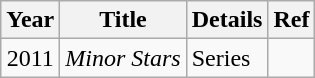<table class="wikitable sortable static-row-numbers">
<tr>
<th>Year</th>
<th>Title</th>
<th>Details</th>
<th>Ref</th>
</tr>
<tr>
<td style="white-space: nowrap; text-align:center">2011</td>
<td><em>Minor Stars</em></td>
<td>Series</td>
<td></td>
</tr>
</table>
